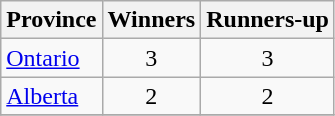<table class="wikitable sortable">
<tr>
<th>Province</th>
<th>Winners</th>
<th>Runners-up</th>
</tr>
<tr>
<td> <a href='#'>Ontario</a></td>
<td align=center>3</td>
<td align=center>3</td>
</tr>
<tr>
<td> <a href='#'>Alberta</a></td>
<td align=center>2</td>
<td align=center>2</td>
</tr>
<tr>
</tr>
</table>
